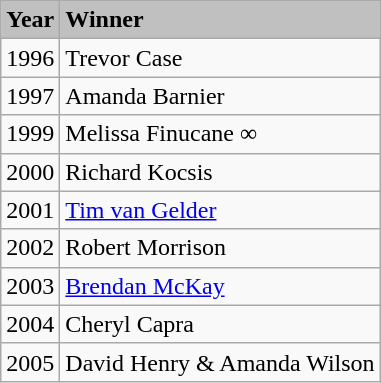<table class="wikitable">
<tr style="background:silver;">
<td><strong>Year</strong></td>
<td><strong>Winner</strong></td>
</tr>
<tr>
<td>1996</td>
<td>Trevor Case</td>
</tr>
<tr>
<td>1997</td>
<td>Amanda Barnier</td>
</tr>
<tr>
<td>1999</td>
<td>Melissa Finucane ∞</td>
</tr>
<tr>
<td>2000</td>
<td>Richard Kocsis</td>
</tr>
<tr>
<td>2001</td>
<td><a href='#'>Tim van Gelder</a></td>
</tr>
<tr>
<td>2002</td>
<td>Robert Morrison</td>
</tr>
<tr>
<td>2003</td>
<td><a href='#'>Brendan McKay</a></td>
</tr>
<tr>
<td>2004</td>
<td>Cheryl Capra</td>
</tr>
<tr>
<td>2005</td>
<td>David Henry & Amanda Wilson</td>
</tr>
</table>
